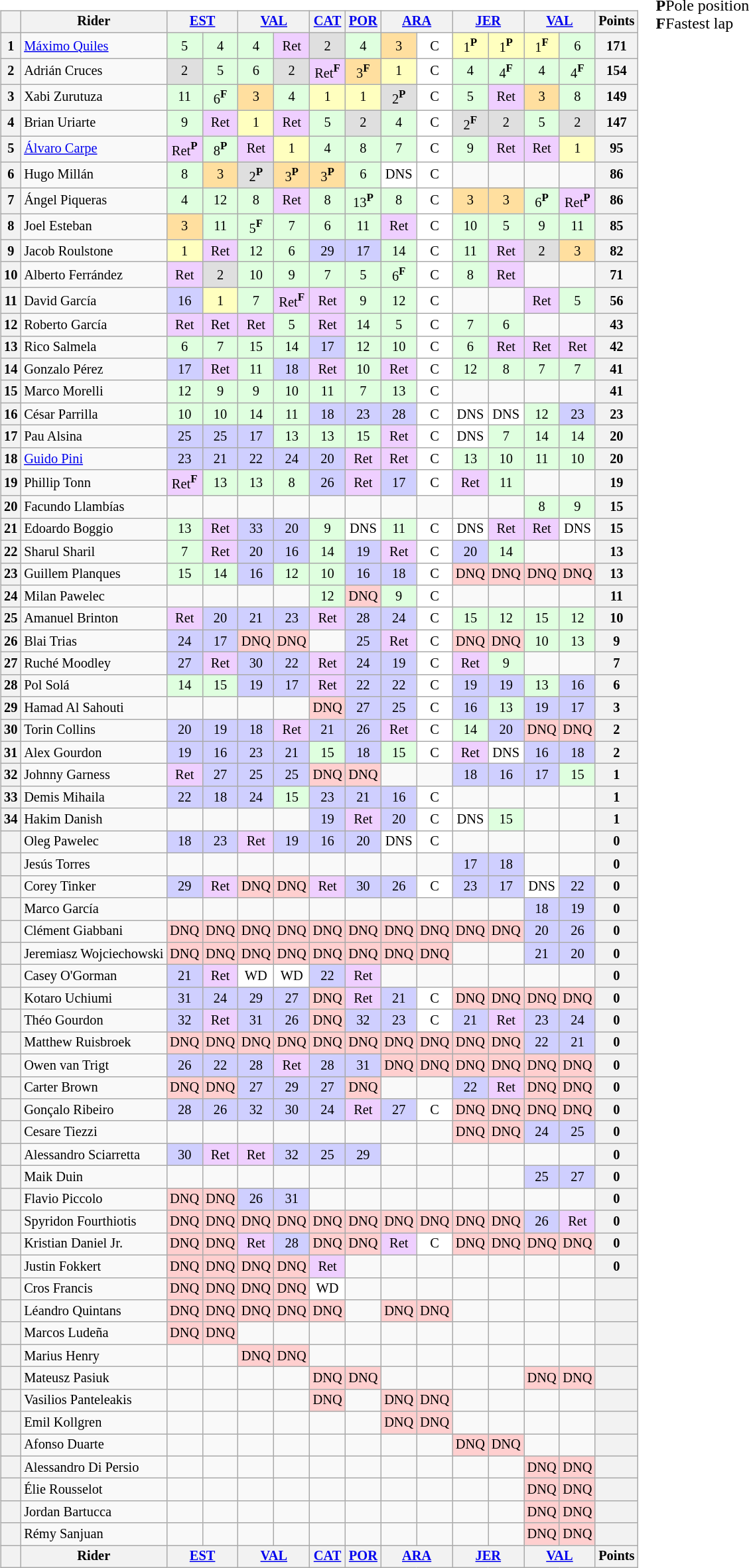<table>
<tr>
<td><br><table class="wikitable" style="font-size:85%; text-align:center;">
<tr>
<th></th>
<th>Rider</th>
<th colspan=2><a href='#'>EST</a><br></th>
<th colspan=2><a href='#'>VAL</a><br></th>
<th><a href='#'>CAT</a><br></th>
<th><a href='#'>POR</a><br></th>
<th colspan=2><a href='#'>ARA</a><br></th>
<th colspan=2><a href='#'>JER</a><br></th>
<th colspan=2><a href='#'>VAL</a><br></th>
<th>Points</th>
</tr>
<tr>
<th>1</th>
<td align=left> <a href='#'>Máximo Quiles</a></td>
<td style="background:#dfffdf;">5</td>
<td style="background:#dfffdf;">4</td>
<td style="background:#dfffdf;">4</td>
<td style="background:#efcfff;">Ret</td>
<td style="background:#dfdfdf;">2</td>
<td style="background:#dfffdf;">4</td>
<td style="background:#ffdf9f;">3</td>
<td style="background:#ffffff;">C</td>
<td style="background:#ffffbf;">1<strong><sup>P</sup></strong></td>
<td style="background:#ffffbf;">1<strong><sup>P</sup></strong></td>
<td style="background:#ffffbf;">1<strong><sup>F</sup></strong></td>
<td style="background:#dfffdf;">6</td>
<th>171</th>
</tr>
<tr>
<th>2</th>
<td align=left> Adrián Cruces</td>
<td style="background:#dfdfdf;">2</td>
<td style="background:#dfffdf;">5</td>
<td style="background:#dfffdf;">6</td>
<td style="background:#dfdfdf;">2</td>
<td style="background:#efcfff;">Ret<strong><sup>F</sup></strong></td>
<td style="background:#ffdf9f;">3<strong><sup>F</sup></strong></td>
<td style="background:#ffffbf;">1</td>
<td style="background:#ffffff;">C</td>
<td style="background:#dfffdf;">4</td>
<td style="background:#dfffdf;">4<strong><sup>F</sup></strong></td>
<td style="background:#dfffdf;">4</td>
<td style="background:#dfffdf;">4<strong><sup>F</sup></strong></td>
<th>154</th>
</tr>
<tr>
<th>3</th>
<td align=left> Xabi Zurutuza</td>
<td style="background:#dfffdf;">11</td>
<td style="background:#dfffdf;">6<strong><sup>F</sup></strong></td>
<td style="background:#ffdf9f;">3</td>
<td style="background:#dfffdf;">4</td>
<td style="background:#ffffbf;">1</td>
<td style="background:#ffffbf;">1</td>
<td style="background:#dfdfdf;">2<strong><sup>P</sup></strong></td>
<td style="background:#ffffff;">C</td>
<td style="background:#dfffdf;">5</td>
<td style="background:#efcfff;">Ret</td>
<td style="background:#ffdf9f;">3</td>
<td style="background:#dfffdf;">8</td>
<th>149</th>
</tr>
<tr>
<th>4</th>
<td align=left> Brian Uriarte</td>
<td style="background:#dfffdf;">9</td>
<td style="background:#efcfff;">Ret</td>
<td style="background:#ffffbf;">1</td>
<td style="background:#efcfff;">Ret</td>
<td style="background:#dfffdf;">5</td>
<td style="background:#dfdfdf;">2</td>
<td style="background:#dfffdf;">4</td>
<td style="background:#ffffff;">C</td>
<td style="background:#dfdfdf;">2<strong><sup>F</sup></strong></td>
<td style="background:#dfdfdf;">2</td>
<td style="background:#dfffdf;">5</td>
<td style="background:#dfdfdf;">2</td>
<th>147</th>
</tr>
<tr>
<th>5</th>
<td align=left> <a href='#'>Álvaro Carpe</a></td>
<td style="background:#efcfff;">Ret<strong><sup>P</sup></strong></td>
<td style="background:#dfffdf;">8<strong><sup>P</sup></strong></td>
<td style="background:#efcfff;">Ret</td>
<td style="background:#ffffbf;">1</td>
<td style="background:#dfffdf;">4</td>
<td style="background:#dfffdf;">8</td>
<td style="background:#dfffdf;">7</td>
<td style="background:#ffffff;">C</td>
<td style="background:#dfffdf;">9</td>
<td style="background:#efcfff;">Ret</td>
<td style="background:#efcfff;">Ret</td>
<td style="background:#ffffbf;">1</td>
<th>95</th>
</tr>
<tr>
<th>6</th>
<td align=left> Hugo Millán</td>
<td style="background:#dfffdf;">8</td>
<td style="background:#ffdf9f;">3</td>
<td style="background:#dfdfdf;">2<strong><sup>P</sup></strong></td>
<td style="background:#ffdf9f;">3<strong><sup>P</sup></strong></td>
<td style="background:#ffdf9f;">3<strong><sup>P</sup></strong></td>
<td style="background:#dfffdf;">6</td>
<td style="background:#ffffff;">DNS</td>
<td style="background:#ffffff;">C</td>
<td></td>
<td></td>
<td></td>
<td></td>
<th>86</th>
</tr>
<tr>
<th>7</th>
<td align=left> Ángel Piqueras</td>
<td style="background:#dfffdf;">4</td>
<td style="background:#dfffdf;">12</td>
<td style="background:#dfffdf;">8</td>
<td style="background:#efcfff;">Ret</td>
<td style="background:#dfffdf;">8</td>
<td style="background:#dfffdf;">13<strong><sup>P</sup></strong></td>
<td style="background:#dfffdf;">8</td>
<td style="background:#ffffff;">C</td>
<td style="background:#ffdf9f;">3</td>
<td style="background:#ffdf9f;">3</td>
<td style="background:#dfffdf;">6<strong><sup>P</sup></strong></td>
<td style="background:#efcfff;">Ret<strong><sup>P</sup></strong></td>
<th>86</th>
</tr>
<tr>
<th>8</th>
<td align=left> Joel Esteban</td>
<td style="background:#ffdf9f;">3</td>
<td style="background:#dfffdf;">11</td>
<td style="background:#dfffdf;">5<strong><sup>F</sup></strong></td>
<td style="background:#dfffdf;">7</td>
<td style="background:#dfffdf;">6</td>
<td style="background:#dfffdf;">11</td>
<td style="background:#efcfff;">Ret</td>
<td style="background:#ffffff;">C</td>
<td style="background:#dfffdf;">10</td>
<td style="background:#dfffdf;">5</td>
<td style="background:#dfffdf;">9</td>
<td style="background:#dfffdf;">11</td>
<th>85</th>
</tr>
<tr>
<th>9</th>
<td align=left> Jacob Roulstone</td>
<td style="background:#ffffbf;">1</td>
<td style="background:#efcfff;">Ret</td>
<td style="background:#dfffdf;">12</td>
<td style="background:#dfffdf;">6</td>
<td style="background:#cfcfff;">29</td>
<td style="background:#cfcfff;">17</td>
<td style="background:#dfffdf;">14</td>
<td style="background:#ffffff;">C</td>
<td style="background:#dfffdf;">11</td>
<td style="background:#efcfff;">Ret</td>
<td style="background:#dfdfdf;">2</td>
<td style="background:#ffdf9f;">3</td>
<th>82</th>
</tr>
<tr>
<th>10</th>
<td align=left> Alberto Ferrández</td>
<td style="background:#efcfff;">Ret</td>
<td style="background:#dfdfdf;">2</td>
<td style="background:#dfffdf;">10</td>
<td style="background:#dfffdf;">9</td>
<td style="background:#dfffdf;">7</td>
<td style="background:#dfffdf;">5</td>
<td style="background:#dfffdf;">6<strong><sup>F</sup></strong></td>
<td style="background:#ffffff;">C</td>
<td style="background:#dfffdf;">8</td>
<td style="background:#efcfff;">Ret</td>
<td></td>
<td></td>
<th>71</th>
</tr>
<tr>
<th>11</th>
<td align=left> David García</td>
<td style="background:#cfcfff;">16</td>
<td style="background:#ffffbf;">1</td>
<td style="background:#dfffdf;">7</td>
<td style="background:#efcfff;">Ret<strong><sup>F</sup></strong></td>
<td style="background:#efcfff;">Ret</td>
<td style="background:#dfffdf;">9</td>
<td style="background:#dfffdf;">12</td>
<td style="background:#ffffff;">C</td>
<td></td>
<td></td>
<td style="background:#efcfff;">Ret</td>
<td style="background:#dfffdf;">5</td>
<th>56</th>
</tr>
<tr>
<th>12</th>
<td align=left> Roberto García</td>
<td style="background:#efcfff;">Ret</td>
<td style="background:#efcfff;">Ret</td>
<td style="background:#efcfff;">Ret</td>
<td style="background:#dfffdf;">5</td>
<td style="background:#efcfff;">Ret</td>
<td style="background:#dfffdf;">14</td>
<td style="background:#dfffdf;">5</td>
<td style="background:#ffffff;">C</td>
<td style="background:#dfffdf;">7</td>
<td style="background:#dfffdf;">6</td>
<td></td>
<td></td>
<th>43</th>
</tr>
<tr>
<th>13</th>
<td align=left> Rico Salmela</td>
<td style="background:#dfffdf;">6</td>
<td style="background:#dfffdf;">7</td>
<td style="background:#dfffdf;">15</td>
<td style="background:#dfffdf;">14</td>
<td style="background:#cfcfff;">17</td>
<td style="background:#dfffdf;">12</td>
<td style="background:#dfffdf;">10</td>
<td style="background:#ffffff;">C</td>
<td style="background:#dfffdf;">6</td>
<td style="background:#efcfff;">Ret</td>
<td style="background:#efcfff;">Ret</td>
<td style="background:#efcfff;">Ret</td>
<th>42</th>
</tr>
<tr>
<th>14</th>
<td align=left> Gonzalo Pérez</td>
<td style="background:#cfcfff;">17</td>
<td style="background:#efcfff;">Ret</td>
<td style="background:#dfffdf;">11</td>
<td style="background:#cfcfff;">18</td>
<td style="background:#efcfff;">Ret</td>
<td style="background:#dfffdf;">10</td>
<td style="background:#efcfff;">Ret</td>
<td style="background:#ffffff;">C</td>
<td style="background:#dfffdf;">12</td>
<td style="background:#dfffdf;">8</td>
<td style="background:#dfffdf;">7</td>
<td style="background:#dfffdf;">7</td>
<th>41</th>
</tr>
<tr>
<th>15</th>
<td align=left> Marco Morelli</td>
<td style="background:#dfffdf;">12</td>
<td style="background:#dfffdf;">9</td>
<td style="background:#dfffdf;">9</td>
<td style="background:#dfffdf;">10</td>
<td style="background:#dfffdf;">11</td>
<td style="background:#dfffdf;">7</td>
<td style="background:#dfffdf;">13</td>
<td style="background:#ffffff;">C</td>
<td></td>
<td></td>
<td></td>
<td></td>
<th>41</th>
</tr>
<tr>
<th>16</th>
<td align=left> César Parrilla</td>
<td style="background:#dfffdf;">10</td>
<td style="background:#dfffdf;">10</td>
<td style="background:#dfffdf;">14</td>
<td style="background:#dfffdf;">11</td>
<td style="background:#cfcfff;">18</td>
<td style="background:#cfcfff;">23</td>
<td style="background:#cfcfff;">28</td>
<td style="background:#ffffff;">C</td>
<td style="background:#ffffff;">DNS</td>
<td style="background:#ffffff;">DNS</td>
<td style="background:#dfffdf;">12</td>
<td style="background:#cfcfff;">23</td>
<th>23</th>
</tr>
<tr>
<th>17</th>
<td align=left> Pau Alsina</td>
<td style="background:#cfcfff;">25</td>
<td style="background:#cfcfff;">25</td>
<td style="background:#cfcfff;">17</td>
<td style="background:#dfffdf;">13</td>
<td style="background:#dfffdf;">13</td>
<td style="background:#dfffdf;">15</td>
<td style="background:#efcfff;">Ret</td>
<td style="background:#ffffff;">C</td>
<td style="background:#ffffff;">DNS</td>
<td style="background:#dfffdf;">7</td>
<td style="background:#dfffdf;">14</td>
<td style="background:#dfffdf;">14</td>
<th>20</th>
</tr>
<tr>
<th>18</th>
<td align=left> <a href='#'>Guido Pini</a></td>
<td style="background:#cfcfff;">23</td>
<td style="background:#cfcfff;">21</td>
<td style="background:#cfcfff;">22</td>
<td style="background:#cfcfff;">24</td>
<td style="background:#cfcfff;">20</td>
<td style="background:#efcfff;">Ret</td>
<td style="background:#efcfff;">Ret</td>
<td style="background:#ffffff;">C</td>
<td style="background:#dfffdf;">13</td>
<td style="background:#dfffdf;">10</td>
<td style="background:#dfffdf;">11</td>
<td style="background:#dfffdf;">10</td>
<th>20</th>
</tr>
<tr>
<th>19</th>
<td align=left> Phillip Tonn</td>
<td style="background:#efcfff;">Ret<strong><sup>F</sup></strong></td>
<td style="background:#dfffdf;">13</td>
<td style="background:#dfffdf;">13</td>
<td style="background:#dfffdf;">8</td>
<td style="background:#cfcfff;">26</td>
<td style="background:#efcfff;">Ret</td>
<td style="background:#cfcfff;">17</td>
<td style="background:#ffffff;">C</td>
<td style="background:#efcfff;">Ret</td>
<td style="background:#dfffdf;">11</td>
<td></td>
<td></td>
<th>19</th>
</tr>
<tr>
<th>20</th>
<td align=left nowrap> Facundo Llambías</td>
<td></td>
<td></td>
<td></td>
<td></td>
<td></td>
<td></td>
<td></td>
<td></td>
<td></td>
<td></td>
<td style="background:#dfffdf;">8</td>
<td style="background:#dfffdf;">9</td>
<th>15</th>
</tr>
<tr>
<th>21</th>
<td align=left> Edoardo Boggio</td>
<td style="background:#dfffdf;">13</td>
<td style="background:#efcfff;">Ret</td>
<td style="background:#cfcfff;">33</td>
<td style="background:#cfcfff;">20</td>
<td style="background:#dfffdf;">9</td>
<td style="background:#ffffff;">DNS</td>
<td style="background:#dfffdf;">11</td>
<td style="background:#ffffff;">C</td>
<td style="background:#ffffff;">DNS</td>
<td style="background:#efcfff;">Ret</td>
<td style="background:#efcfff;">Ret</td>
<td style="background:#ffffff;">DNS</td>
<th>15</th>
</tr>
<tr>
<th>22</th>
<td align=left> Sharul Sharil</td>
<td style="background:#dfffdf;">7</td>
<td style="background:#efcfff;">Ret</td>
<td style="background:#cfcfff;">20</td>
<td style="background:#cfcfff;">16</td>
<td style="background:#dfffdf;">14</td>
<td style="background:#cfcfff;">19</td>
<td style="background:#efcfff;">Ret</td>
<td style="background:#ffffff;">C</td>
<td style="background:#cfcfff;">20</td>
<td style="background:#dfffdf;">14</td>
<td></td>
<td></td>
<th>13</th>
</tr>
<tr>
<th>23</th>
<td align=left> Guillem Planques</td>
<td style="background:#dfffdf;">15</td>
<td style="background:#dfffdf;">14</td>
<td style="background:#cfcfff;">16</td>
<td style="background:#dfffdf;">12</td>
<td style="background:#dfffdf;">10</td>
<td style="background:#cfcfff;">16</td>
<td style="background:#cfcfff;">18</td>
<td style="background:#ffffff;">C</td>
<td style="background:#ffcfcf;">DNQ</td>
<td style="background:#ffcfcf;">DNQ</td>
<td style="background:#ffcfcf;">DNQ</td>
<td style="background:#ffcfcf;">DNQ</td>
<th>13</th>
</tr>
<tr>
<th>24</th>
<td align=left> Milan Pawelec</td>
<td></td>
<td></td>
<td></td>
<td></td>
<td style="background:#dfffdf;">12</td>
<td style="background:#ffcfcf;">DNQ</td>
<td style="background:#dfffdf;">9</td>
<td style="background:#ffffff;">C</td>
<td></td>
<td></td>
<td></td>
<td></td>
<th>11</th>
</tr>
<tr>
<th>25</th>
<td align=left> Amanuel Brinton</td>
<td style="background:#efcfff;">Ret</td>
<td style="background:#cfcfff;">20</td>
<td style="background:#cfcfff;">21</td>
<td style="background:#cfcfff;">23</td>
<td style="background:#efcfff;">Ret</td>
<td style="background:#cfcfff;">28</td>
<td style="background:#cfcfff;">24</td>
<td style="background:#ffffff;">C</td>
<td style="background:#dfffdf;">15</td>
<td style="background:#dfffdf;">12</td>
<td style="background:#dfffdf;">15</td>
<td style="background:#dfffdf;">12</td>
<th>10</th>
</tr>
<tr>
<th>26</th>
<td align=left> Blai Trias</td>
<td style="background:#cfcfff;">24</td>
<td style="background:#cfcfff;">17</td>
<td style="background:#ffcfcf;">DNQ</td>
<td style="background:#ffcfcf;">DNQ</td>
<td></td>
<td style="background:#cfcfff;">25</td>
<td style="background:#efcfff;">Ret</td>
<td style="background:#ffffff;">C</td>
<td style="background:#ffcfcf;">DNQ</td>
<td style="background:#ffcfcf;">DNQ</td>
<td style="background:#dfffdf;">10</td>
<td style="background:#dfffdf;">13</td>
<th>9</th>
</tr>
<tr>
<th>27</th>
<td align=left> Ruché Moodley</td>
<td style="background:#cfcfff;">27</td>
<td style="background:#efcfff;">Ret</td>
<td style="background:#cfcfff;">30</td>
<td style="background:#cfcfff;">22</td>
<td style="background:#efcfff;">Ret</td>
<td style="background:#cfcfff;">24</td>
<td style="background:#cfcfff;">19</td>
<td style="background:#ffffff;">C</td>
<td style="background:#efcfff;">Ret</td>
<td style="background:#dfffdf;">9</td>
<td></td>
<td></td>
<th>7</th>
</tr>
<tr>
<th>28</th>
<td align=left> Pol Solá</td>
<td style="background:#dfffdf;">14</td>
<td style="background:#dfffdf;">15</td>
<td style="background:#cfcfff;">19</td>
<td style="background:#cfcfff;">17</td>
<td style="background:#efcfff;">Ret</td>
<td style="background:#cfcfff;">22</td>
<td style="background:#cfcfff;">22</td>
<td style="background:#ffffff;">C</td>
<td style="background:#cfcfff;">19</td>
<td style="background:#cfcfff;">19</td>
<td style="background:#dfffdf;">13</td>
<td style="background:#cfcfff;">16</td>
<th>6</th>
</tr>
<tr>
<th>29</th>
<td align=left> Hamad Al Sahouti</td>
<td></td>
<td></td>
<td></td>
<td></td>
<td style="background:#ffcfcf;">DNQ</td>
<td style="background:#cfcfff;">27</td>
<td style="background:#cfcfff;">25</td>
<td style="background:#ffffff;">C</td>
<td style="background:#cfcfff;">16</td>
<td style="background:#dfffdf;">13</td>
<td style="background:#cfcfff;">19</td>
<td style="background:#cfcfff;">17</td>
<th>3</th>
</tr>
<tr>
<th>30</th>
<td align=left> Torin Collins</td>
<td style="background:#cfcfff;">20</td>
<td style="background:#cfcfff;">19</td>
<td style="background:#cfcfff;">18</td>
<td style="background:#efcfff;">Ret</td>
<td style="background:#cfcfff;">21</td>
<td style="background:#cfcfff;">26</td>
<td style="background:#efcfff;">Ret</td>
<td style="background:#ffffff;">C</td>
<td style="background:#dfffdf;">14</td>
<td style="background:#cfcfff;">20</td>
<td style="background:#ffcfcf;">DNQ</td>
<td style="background:#ffcfcf;">DNQ</td>
<th>2</th>
</tr>
<tr>
<th>31</th>
<td align=left> Alex Gourdon</td>
<td style="background:#cfcfff;">19</td>
<td style="background:#cfcfff;">16</td>
<td style="background:#cfcfff;">23</td>
<td style="background:#cfcfff;">21</td>
<td style="background:#dfffdf;">15</td>
<td style="background:#cfcfff;">18</td>
<td style="background:#dfffdf;">15</td>
<td style="background:#ffffff;">C</td>
<td style="background:#efcfff;">Ret</td>
<td style="background:#ffffff;">DNS</td>
<td style="background:#cfcfff;">16</td>
<td style="background:#cfcfff;">18</td>
<th>2</th>
</tr>
<tr>
<th>32</th>
<td align=left> Johnny Garness</td>
<td style="background:#efcfff;">Ret</td>
<td style="background:#cfcfff;">27</td>
<td style="background:#cfcfff;">25</td>
<td style="background:#cfcfff;">25</td>
<td style="background:#ffcfcf;">DNQ</td>
<td style="background:#ffcfcf;">DNQ</td>
<td></td>
<td></td>
<td style="background:#cfcfff;">18</td>
<td style="background:#cfcfff;">16</td>
<td style="background:#cfcfff;">17</td>
<td style="background:#dfffdf;">15</td>
<th>1</th>
</tr>
<tr>
<th>33</th>
<td align=left> Demis Mihaila</td>
<td style="background:#cfcfff;">22</td>
<td style="background:#cfcfff;">18</td>
<td style="background:#cfcfff;">24</td>
<td style="background:#dfffdf;">15</td>
<td style="background:#cfcfff;">23</td>
<td style="background:#cfcfff;">21</td>
<td style="background:#cfcfff;">16</td>
<td style="background:#ffffff;">C</td>
<td></td>
<td></td>
<td></td>
<td></td>
<th>1</th>
</tr>
<tr>
<th>34</th>
<td align=left> Hakim Danish</td>
<td></td>
<td></td>
<td></td>
<td></td>
<td style="background:#cfcfff;">19</td>
<td style="background:#efcfff;">Ret</td>
<td style="background:#cfcfff;">20</td>
<td style="background:#ffffff;">C</td>
<td style="background:#ffffff;">DNS</td>
<td style="background:#dfffdf;">15</td>
<td></td>
<td></td>
<th>1</th>
</tr>
<tr>
<th></th>
<td align="left"> Oleg Pawelec</td>
<td style="background:#cfcfff;">18</td>
<td style="background:#cfcfff;">23</td>
<td style="background:#efcfff;">Ret</td>
<td style="background:#cfcfff;">19</td>
<td style="background:#cfcfff;">16</td>
<td style="background:#cfcfff;">20</td>
<td style="background:#ffffff;">DNS</td>
<td style="background:#ffffff;">C</td>
<td></td>
<td></td>
<td></td>
<td></td>
<th>0</th>
</tr>
<tr>
<th></th>
<td align="left"> Jesús Torres</td>
<td></td>
<td></td>
<td></td>
<td></td>
<td></td>
<td></td>
<td></td>
<td></td>
<td style="background:#cfcfff;">17</td>
<td style="background:#cfcfff;">18</td>
<td></td>
<td></td>
<th>0</th>
</tr>
<tr>
<th></th>
<td align="left"> Corey Tinker</td>
<td style="background:#cfcfff;">29</td>
<td style="background:#efcfff;">Ret</td>
<td style="background:#ffcfcf;">DNQ</td>
<td style="background:#ffcfcf;">DNQ</td>
<td style="background:#efcfff;">Ret</td>
<td style="background:#cfcfff;">30</td>
<td style="background:#cfcfff;">26</td>
<td style="background:#ffffff;">C</td>
<td style="background:#cfcfff;">23</td>
<td style="background:#cfcfff;">17</td>
<td style="background:#ffffff;">DNS</td>
<td style="background:#cfcfff;">22</td>
<th>0</th>
</tr>
<tr>
<th></th>
<td align="left"> Marco García</td>
<td></td>
<td></td>
<td></td>
<td></td>
<td></td>
<td></td>
<td></td>
<td></td>
<td></td>
<td></td>
<td style="background:#cfcfff;">18</td>
<td style="background:#cfcfff;">19</td>
<th>0</th>
</tr>
<tr>
<th></th>
<td align="left"> Clément Giabbani</td>
<td style="background:#ffcfcf;">DNQ</td>
<td style="background:#ffcfcf;">DNQ</td>
<td style="background:#ffcfcf;">DNQ</td>
<td style="background:#ffcfcf;">DNQ</td>
<td style="background:#ffcfcf;">DNQ</td>
<td style="background:#ffcfcf;">DNQ</td>
<td style="background:#ffcfcf;">DNQ</td>
<td style="background:#ffcfcf;">DNQ</td>
<td style="background:#ffcfcf;">DNQ</td>
<td style="background:#ffcfcf;">DNQ</td>
<td style="background:#cfcfff;">20</td>
<td style="background:#cfcfff;">26</td>
<th>0</th>
</tr>
<tr>
<th></th>
<td align="left"> Jeremiasz Wojciechowski</td>
<td style="background:#ffcfcf;">DNQ</td>
<td style="background:#ffcfcf;">DNQ</td>
<td style="background:#ffcfcf;">DNQ</td>
<td style="background:#ffcfcf;">DNQ</td>
<td style="background:#ffcfcf;">DNQ</td>
<td style="background:#ffcfcf;">DNQ</td>
<td style="background:#ffcfcf;">DNQ</td>
<td style="background:#ffcfcf;">DNQ</td>
<td></td>
<td></td>
<td style="background:#cfcfff;">21</td>
<td style="background:#cfcfff;">20</td>
<th>0</th>
</tr>
<tr>
<th></th>
<td align="left"> Casey O'Gorman</td>
<td style="background:#cfcfff;">21</td>
<td style="background:#efcfff;">Ret</td>
<td style="background:#ffffff;">WD</td>
<td style="background:#ffffff;">WD</td>
<td style="background:#cfcfff;">22</td>
<td style="background:#efcfff;">Ret</td>
<td></td>
<td></td>
<td></td>
<td></td>
<td></td>
<td></td>
<th>0</th>
</tr>
<tr>
<th></th>
<td align="left"> Kotaro Uchiumi</td>
<td style="background:#cfcfff;">31</td>
<td style="background:#cfcfff;">24</td>
<td style="background:#cfcfff;">29</td>
<td style="background:#cfcfff;">27</td>
<td style="background:#ffcfcf;">DNQ</td>
<td style="background:#efcfff;">Ret</td>
<td style="background:#cfcfff;">21</td>
<td style="background:#ffffff;">C</td>
<td style="background:#ffcfcf;">DNQ</td>
<td style="background:#ffcfcf;">DNQ</td>
<td style="background:#ffcfcf;">DNQ</td>
<td style="background:#ffcfcf;">DNQ</td>
<th>0</th>
</tr>
<tr>
<th></th>
<td align="left"> Théo Gourdon</td>
<td style="background:#cfcfff;">32</td>
<td style="background:#efcfff;">Ret</td>
<td style="background:#cfcfff;">31</td>
<td style="background:#cfcfff;">26</td>
<td style="background:#ffcfcf;">DNQ</td>
<td style="background:#cfcfff;">32</td>
<td style="background:#cfcfff;">23</td>
<td style="background:#ffffff;">C</td>
<td style="background:#cfcfff;">21</td>
<td style="background:#efcfff;">Ret</td>
<td style="background:#cfcfff;">23</td>
<td style="background:#cfcfff;">24</td>
<th>0</th>
</tr>
<tr>
<th></th>
<td align="left"> Matthew Ruisbroek</td>
<td style="background:#ffcfcf;">DNQ</td>
<td style="background:#ffcfcf;">DNQ</td>
<td style="background:#ffcfcf;">DNQ</td>
<td style="background:#ffcfcf;">DNQ</td>
<td style="background:#ffcfcf;">DNQ</td>
<td style="background:#ffcfcf;">DNQ</td>
<td style="background:#ffcfcf;">DNQ</td>
<td style="background:#ffcfcf;">DNQ</td>
<td style="background:#ffcfcf;">DNQ</td>
<td style="background:#ffcfcf;">DNQ</td>
<td style="background:#cfcfff;">22</td>
<td style="background:#cfcfff;">21</td>
<th>0</th>
</tr>
<tr>
<th></th>
<td align="left"> Owen van Trigt</td>
<td style="background:#cfcfff;">26</td>
<td style="background:#cfcfff;">22</td>
<td style="background:#cfcfff;">28</td>
<td style="background:#efcfff;">Ret</td>
<td style="background:#cfcfff;">28</td>
<td style="background:#cfcfff;">31</td>
<td style="background:#ffcfcf;">DNQ</td>
<td style="background:#ffcfcf;">DNQ</td>
<td style="background:#ffcfcf;">DNQ</td>
<td style="background:#ffcfcf;">DNQ</td>
<td style="background:#ffcfcf;">DNQ</td>
<td style="background:#ffcfcf;">DNQ</td>
<th>0</th>
</tr>
<tr>
<th></th>
<td align="left"> Carter Brown</td>
<td style="background:#ffcfcf;">DNQ</td>
<td style="background:#ffcfcf;">DNQ</td>
<td style="background:#cfcfff;">27</td>
<td style="background:#cfcfff;">29</td>
<td style="background:#cfcfff;">27</td>
<td style="background:#ffcfcf;">DNQ</td>
<td></td>
<td></td>
<td style="background:#cfcfff;">22</td>
<td style="background:#efcfff;">Ret</td>
<td style="background:#ffcfcf;">DNQ</td>
<td style="background:#ffcfcf;">DNQ</td>
<th>0</th>
</tr>
<tr>
<th></th>
<td align="left"> Gonçalo Ribeiro</td>
<td style="background:#cfcfff;">28</td>
<td style="background:#cfcfff;">26</td>
<td style="background:#cfcfff;">32</td>
<td style="background:#cfcfff;">30</td>
<td style="background:#cfcfff;">24</td>
<td style="background:#efcfff;">Ret</td>
<td style="background:#cfcfff;">27</td>
<td style="background:#ffffff;">C</td>
<td style="background:#ffcfcf;">DNQ</td>
<td style="background:#ffcfcf;">DNQ</td>
<td style="background:#ffcfcf;">DNQ</td>
<td style="background:#ffcfcf;">DNQ</td>
<th>0</th>
</tr>
<tr>
<th></th>
<td align="left"> Cesare Tiezzi</td>
<td></td>
<td></td>
<td></td>
<td></td>
<td></td>
<td></td>
<td></td>
<td></td>
<td style="background:#ffcfcf;">DNQ</td>
<td style="background:#ffcfcf;">DNQ</td>
<td style="background:#cfcfff;">24</td>
<td style="background:#cfcfff;">25</td>
<th>0</th>
</tr>
<tr>
<th></th>
<td align="left"> Alessandro Sciarretta</td>
<td style="background:#cfcfff;">30</td>
<td style="background:#efcfff;">Ret</td>
<td style="background:#efcfff;">Ret</td>
<td style="background:#cfcfff;">32</td>
<td style="background:#cfcfff;">25</td>
<td style="background:#cfcfff;">29</td>
<td></td>
<td></td>
<td></td>
<td></td>
<td></td>
<td></td>
<th>0</th>
</tr>
<tr>
<th></th>
<td align="left"> Maik Duin</td>
<td></td>
<td></td>
<td></td>
<td></td>
<td></td>
<td></td>
<td></td>
<td></td>
<td></td>
<td></td>
<td style="background:#cfcfff;">25</td>
<td style="background:#cfcfff;">27</td>
<th>0</th>
</tr>
<tr>
<th></th>
<td align="left"> Flavio Piccolo</td>
<td style="background:#ffcfcf;">DNQ</td>
<td style="background:#ffcfcf;">DNQ</td>
<td style="background:#cfcfff;">26</td>
<td style="background:#cfcfff;">31</td>
<td></td>
<td></td>
<td></td>
<td></td>
<td></td>
<td></td>
<td></td>
<td></td>
<th>0</th>
</tr>
<tr>
<th></th>
<td align="left"> Spyridon Fourthiotis</td>
<td style="background:#ffcfcf;">DNQ</td>
<td style="background:#ffcfcf;">DNQ</td>
<td style="background:#ffcfcf;">DNQ</td>
<td style="background:#ffcfcf;">DNQ</td>
<td style="background:#ffcfcf;">DNQ</td>
<td style="background:#ffcfcf;">DNQ</td>
<td style="background:#ffcfcf;">DNQ</td>
<td style="background:#ffcfcf;">DNQ</td>
<td style="background:#ffcfcf;">DNQ</td>
<td style="background:#ffcfcf;">DNQ</td>
<td style="background:#cfcfff;">26</td>
<td style="background:#efcfff;">Ret</td>
<th>0</th>
</tr>
<tr>
<th></th>
<td align="left"> Kristian Daniel Jr.</td>
<td style="background:#ffcfcf;">DNQ</td>
<td style="background:#ffcfcf;">DNQ</td>
<td style="background:#efcfff;">Ret</td>
<td style="background:#cfcfff;">28</td>
<td style="background:#ffcfcf;">DNQ</td>
<td style="background:#ffcfcf;">DNQ</td>
<td style="background:#efcfff;">Ret</td>
<td style="background:#ffffff;">C</td>
<td style="background:#ffcfcf;">DNQ</td>
<td style="background:#ffcfcf;">DNQ</td>
<td style="background:#ffcfcf;">DNQ</td>
<td style="background:#ffcfcf;">DNQ</td>
<th>0</th>
</tr>
<tr>
<th></th>
<td align="left"> Justin Fokkert</td>
<td style="background:#ffcfcf;">DNQ</td>
<td style="background:#ffcfcf;">DNQ</td>
<td style="background:#ffcfcf;">DNQ</td>
<td style="background:#ffcfcf;">DNQ</td>
<td style="background:#efcfff;">Ret</td>
<td></td>
<td></td>
<td></td>
<td></td>
<td></td>
<td></td>
<td></td>
<th>0</th>
</tr>
<tr>
<th></th>
<td align="left"> Cros Francis</td>
<td style="background:#ffcfcf;">DNQ</td>
<td style="background:#ffcfcf;">DNQ</td>
<td style="background:#ffcfcf;">DNQ</td>
<td style="background:#ffcfcf;">DNQ</td>
<td style="background:#ffffff;">WD</td>
<td></td>
<td></td>
<td></td>
<td></td>
<td></td>
<td></td>
<td></td>
<th></th>
</tr>
<tr>
<th></th>
<td align="left"> Léandro Quintans</td>
<td style="background:#ffcfcf;">DNQ</td>
<td style="background:#ffcfcf;">DNQ</td>
<td style="background:#ffcfcf;">DNQ</td>
<td style="background:#ffcfcf;">DNQ</td>
<td style="background:#ffcfcf;">DNQ</td>
<td></td>
<td style="background:#ffcfcf;">DNQ</td>
<td style="background:#ffcfcf;">DNQ</td>
<td></td>
<td></td>
<td></td>
<td></td>
<th></th>
</tr>
<tr>
<th></th>
<td align="left"> Marcos Ludeña</td>
<td style="background:#ffcfcf;">DNQ</td>
<td style="background:#ffcfcf;">DNQ</td>
<td></td>
<td></td>
<td></td>
<td></td>
<td></td>
<td></td>
<td></td>
<td></td>
<td></td>
<td></td>
<th></th>
</tr>
<tr>
<th></th>
<td align="left"> Marius Henry</td>
<td></td>
<td></td>
<td style="background:#ffcfcf;">DNQ</td>
<td style="background:#ffcfcf;">DNQ</td>
<td></td>
<td></td>
<td></td>
<td></td>
<td></td>
<td></td>
<td></td>
<td></td>
<th></th>
</tr>
<tr>
<th></th>
<td align="left"> Mateusz Pasiuk</td>
<td></td>
<td></td>
<td></td>
<td></td>
<td style="background:#ffcfcf;">DNQ</td>
<td style="background:#ffcfcf;">DNQ</td>
<td></td>
<td></td>
<td></td>
<td></td>
<td style="background:#ffcfcf;">DNQ</td>
<td style="background:#ffcfcf;">DNQ</td>
<th></th>
</tr>
<tr>
<th></th>
<td align="left"> Vasilios Panteleakis</td>
<td></td>
<td></td>
<td></td>
<td></td>
<td style="background:#ffcfcf;">DNQ</td>
<td></td>
<td style="background:#ffcfcf;">DNQ</td>
<td style="background:#ffcfcf;">DNQ</td>
<td></td>
<td></td>
<td></td>
<td></td>
<th></th>
</tr>
<tr>
<th></th>
<td align="left"> Emil Kollgren</td>
<td></td>
<td></td>
<td></td>
<td></td>
<td></td>
<td></td>
<td style="background:#ffcfcf;">DNQ</td>
<td style="background:#ffcfcf;">DNQ</td>
<td></td>
<td></td>
<td></td>
<td></td>
<th></th>
</tr>
<tr>
<th></th>
<td align="left"> Afonso Duarte</td>
<td></td>
<td></td>
<td></td>
<td></td>
<td></td>
<td></td>
<td></td>
<td></td>
<td style="background:#ffcfcf;">DNQ</td>
<td style="background:#ffcfcf;">DNQ</td>
<td></td>
<td></td>
<th></th>
</tr>
<tr>
<th></th>
<td align="left"> Alessandro Di Persio</td>
<td></td>
<td></td>
<td></td>
<td></td>
<td></td>
<td></td>
<td></td>
<td></td>
<td></td>
<td></td>
<td style="background:#ffcfcf;">DNQ</td>
<td style="background:#ffcfcf;">DNQ</td>
<th></th>
</tr>
<tr>
<th></th>
<td align="left"> Élie Rousselot</td>
<td></td>
<td></td>
<td></td>
<td></td>
<td></td>
<td></td>
<td></td>
<td></td>
<td></td>
<td></td>
<td style="background:#ffcfcf;">DNQ</td>
<td style="background:#ffcfcf;">DNQ</td>
<th></th>
</tr>
<tr>
<th></th>
<td align="left"> Jordan Bartucca</td>
<td></td>
<td></td>
<td></td>
<td></td>
<td></td>
<td></td>
<td></td>
<td></td>
<td></td>
<td></td>
<td style="background:#ffcfcf;">DNQ</td>
<td style="background:#ffcfcf;">DNQ</td>
<th></th>
</tr>
<tr>
<th></th>
<td align="left"> Rémy Sanjuan</td>
<td></td>
<td></td>
<td></td>
<td></td>
<td></td>
<td></td>
<td></td>
<td></td>
<td></td>
<td></td>
<td style="background:#ffcfcf;">DNQ</td>
<td style="background:#ffcfcf;">DNQ</td>
<th></th>
</tr>
<tr>
<th></th>
<th>Rider</th>
<th colspan=2><a href='#'>EST</a><br></th>
<th colspan=2><a href='#'>VAL</a><br></th>
<th><a href='#'>CAT</a><br></th>
<th><a href='#'>POR</a><br></th>
<th colspan=2><a href='#'>ARA</a><br></th>
<th colspan=2><a href='#'>JER</a><br></th>
<th colspan=2><a href='#'>VAL</a><br></th>
<th>Points</th>
</tr>
</table>
</td>
<td valign="top"><br>
<span><strong>P</strong>Pole position<br><strong>F</strong>Fastest lap</span></td>
</tr>
</table>
